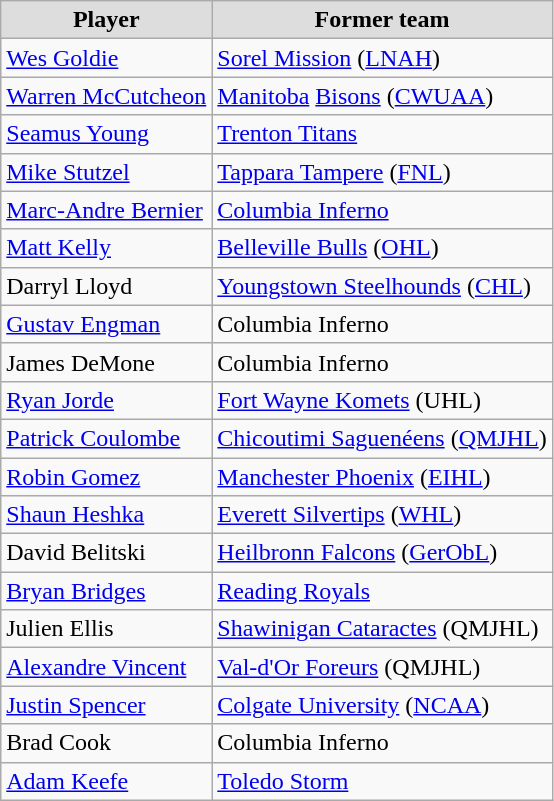<table class="wikitable">
<tr align="center"  bgcolor="#dddddd">
<td><strong>Player</strong></td>
<td><strong>Former team</strong></td>
</tr>
<tr>
<td><a href='#'>Wes Goldie</a></td>
<td><a href='#'>Sorel Mission</a> (<a href='#'>LNAH</a>)</td>
</tr>
<tr>
<td><a href='#'>Warren McCutcheon</a></td>
<td><a href='#'>Manitoba</a> <a href='#'>Bisons</a> (<a href='#'>CWUAA</a>)</td>
</tr>
<tr>
<td><a href='#'>Seamus Young</a></td>
<td><a href='#'>Trenton Titans</a></td>
</tr>
<tr>
<td><a href='#'>Mike Stutzel</a></td>
<td><a href='#'>Tappara Tampere</a> (<a href='#'>FNL</a>)</td>
</tr>
<tr>
<td><a href='#'>Marc-Andre Bernier</a></td>
<td><a href='#'>Columbia Inferno</a></td>
</tr>
<tr>
<td><a href='#'>Matt Kelly</a></td>
<td><a href='#'>Belleville Bulls</a> (<a href='#'>OHL</a>)</td>
</tr>
<tr>
<td>Darryl Lloyd</td>
<td><a href='#'>Youngstown Steelhounds</a> (<a href='#'>CHL</a>)</td>
</tr>
<tr>
<td><a href='#'>Gustav Engman</a></td>
<td>Columbia Inferno</td>
</tr>
<tr>
<td>James DeMone</td>
<td>Columbia Inferno</td>
</tr>
<tr>
<td><a href='#'>Ryan Jorde</a></td>
<td><a href='#'>Fort Wayne Komets</a> (UHL)</td>
</tr>
<tr>
<td><a href='#'>Patrick Coulombe</a></td>
<td><a href='#'>Chicoutimi Saguenéens</a> (<a href='#'>QMJHL</a>)</td>
</tr>
<tr>
<td><a href='#'>Robin Gomez</a></td>
<td><a href='#'>Manchester Phoenix</a> (<a href='#'>EIHL</a>)</td>
</tr>
<tr>
<td><a href='#'>Shaun Heshka</a></td>
<td><a href='#'>Everett Silvertips</a> (<a href='#'>WHL</a>)</td>
</tr>
<tr>
<td>David Belitski</td>
<td><a href='#'>Heilbronn Falcons</a> (<a href='#'>GerObL</a>)</td>
</tr>
<tr>
<td><a href='#'>Bryan Bridges</a></td>
<td><a href='#'>Reading Royals</a></td>
</tr>
<tr>
<td>Julien Ellis</td>
<td><a href='#'>Shawinigan Cataractes</a> (QMJHL)</td>
</tr>
<tr>
<td><a href='#'>Alexandre Vincent</a></td>
<td><a href='#'>Val-d'Or Foreurs</a> (QMJHL)</td>
</tr>
<tr>
<td><a href='#'>Justin Spencer</a></td>
<td><a href='#'>Colgate University</a> (<a href='#'>NCAA</a>)</td>
</tr>
<tr>
<td>Brad Cook</td>
<td>Columbia Inferno</td>
</tr>
<tr>
<td><a href='#'>Adam Keefe</a></td>
<td><a href='#'>Toledo Storm</a></td>
</tr>
</table>
